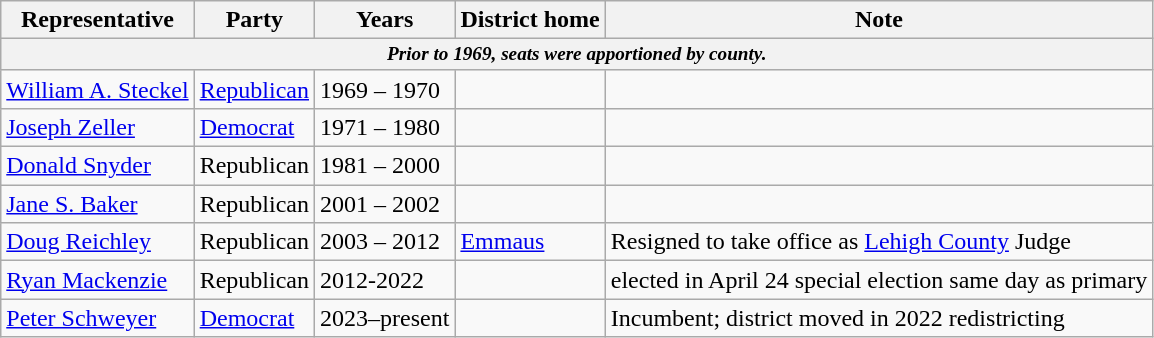<table class=wikitable>
<tr valign=bottom>
<th>Representative</th>
<th>Party</th>
<th>Years</th>
<th>District home</th>
<th>Note</th>
</tr>
<tr>
<th colspan=5 style="font-size: 80%;"><em>Prior to 1969, seats were apportioned by county.</em></th>
</tr>
<tr>
<td><a href='#'>William A. Steckel</a></td>
<td><a href='#'>Republican</a></td>
<td>1969 – 1970</td>
<td></td>
<td></td>
</tr>
<tr>
<td><a href='#'>Joseph Zeller</a></td>
<td><a href='#'>Democrat</a></td>
<td>1971 – 1980</td>
<td></td>
<td></td>
</tr>
<tr>
<td><a href='#'>Donald Snyder</a></td>
<td>Republican</td>
<td>1981 – 2000</td>
<td></td>
<td></td>
</tr>
<tr>
<td><a href='#'>Jane S. Baker</a></td>
<td>Republican</td>
<td>2001 – 2002</td>
<td></td>
<td></td>
</tr>
<tr>
<td><a href='#'>Doug Reichley</a></td>
<td>Republican</td>
<td>2003 – 2012</td>
<td><a href='#'>Emmaus</a></td>
<td>Resigned to take office as <a href='#'>Lehigh County</a> Judge</td>
</tr>
<tr>
<td><a href='#'>Ryan Mackenzie</a></td>
<td>Republican</td>
<td>2012-2022</td>
<td></td>
<td>elected in April 24 special election same day as primary</td>
</tr>
<tr>
<td><a href='#'>Peter Schweyer</a></td>
<td><a href='#'>Democrat</a></td>
<td>2023–present</td>
<td></td>
<td>Incumbent; district moved in 2022 redistricting</td>
</tr>
</table>
